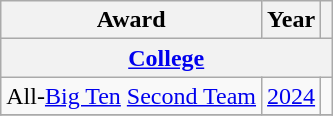<table class="wikitable">
<tr>
<th>Award</th>
<th>Year</th>
<th></th>
</tr>
<tr>
<th colspan="3"><a href='#'>College</a></th>
</tr>
<tr>
<td>All-<a href='#'>Big Ten</a> <a href='#'>Second Team</a></td>
<td><a href='#'>2024</a></td>
<td></td>
</tr>
<tr>
</tr>
</table>
